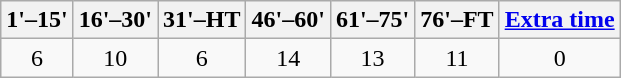<table class="wikitable" style="text-align:center">
<tr>
<th>1'–15'</th>
<th>16'–30'</th>
<th>31'–HT</th>
<th>46'–60'</th>
<th>61'–75'</th>
<th>76'–FT</th>
<th><a href='#'>Extra time</a></th>
</tr>
<tr>
<td>6</td>
<td>10</td>
<td>6</td>
<td>14</td>
<td>13</td>
<td>11</td>
<td>0</td>
</tr>
</table>
